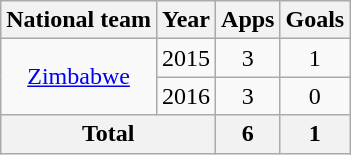<table class="wikitable" style="text-align:center">
<tr>
<th>National team</th>
<th>Year</th>
<th>Apps</th>
<th>Goals</th>
</tr>
<tr>
<td rowspan="2"><a href='#'>Zimbabwe</a></td>
<td>2015</td>
<td>3</td>
<td>1</td>
</tr>
<tr>
<td>2016</td>
<td>3</td>
<td>0</td>
</tr>
<tr>
<th colspan=2>Total</th>
<th>6</th>
<th>1</th>
</tr>
</table>
